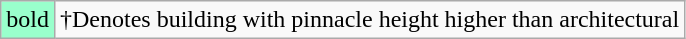<table class="wikitable">
<tr>
<td align=center style="background-color:#9FC">bold</td>
<td>†Denotes building with pinnacle height higher than architectural</td>
</tr>
</table>
